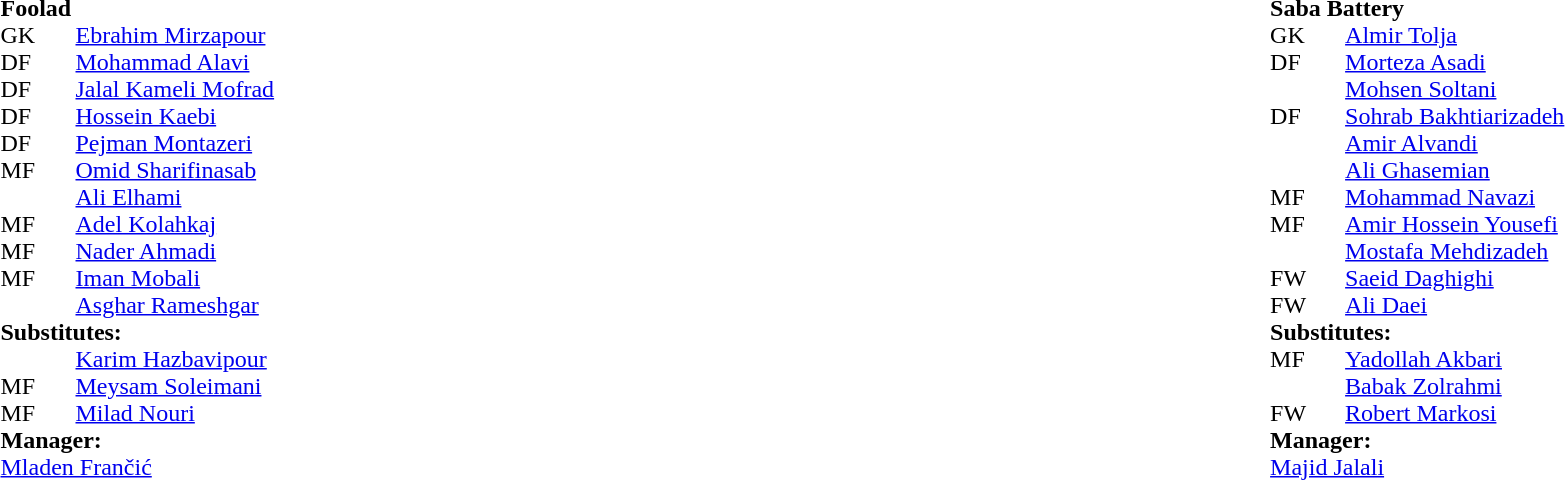<table width="100%">
<tr>
<td valign="top" width="50%"><br><table style="font-size: 100%" cellspacing="0" cellpadding="0">
<tr>
<td colspan="4"><strong>Foolad</strong></td>
</tr>
<tr>
<th width="25"></th>
<th width="25"></th>
</tr>
<tr>
<td>GK</td>
<td></td>
<td> <a href='#'>Ebrahim Mirzapour</a></td>
</tr>
<tr>
<td>DF</td>
<td></td>
<td> <a href='#'>Mohammad Alavi</a></td>
</tr>
<tr>
<td>DF</td>
<td></td>
<td> <a href='#'>Jalal Kameli Mofrad</a></td>
<td></td>
<td></td>
<td></td>
<td></td>
</tr>
<tr>
<td>DF</td>
<td></td>
<td> <a href='#'>Hossein Kaebi</a></td>
</tr>
<tr>
<td>DF</td>
<td></td>
<td> <a href='#'>Pejman Montazeri</a></td>
</tr>
<tr>
<td>MF</td>
<td></td>
<td> <a href='#'>Omid Sharifinasab</a></td>
</tr>
<tr>
<td></td>
<td></td>
<td> <a href='#'>Ali Elhami</a></td>
<td></td>
<td></td>
<td></td>
<td></td>
</tr>
<tr>
<td>MF</td>
<td></td>
<td> <a href='#'>Adel Kolahkaj</a></td>
<td></td>
<td></td>
<td></td>
<td></td>
</tr>
<tr>
<td>MF</td>
<td></td>
<td> <a href='#'>Nader Ahmadi</a></td>
</tr>
<tr>
<td>MF</td>
<td></td>
<td> <a href='#'>Iman Mobali</a></td>
<td></td>
<td></td>
</tr>
<tr>
<td></td>
<td></td>
<td> <a href='#'>Asghar Rameshgar</a></td>
<td></td>
<td></td>
<td></td>
<td></td>
</tr>
<tr>
<td colspan=3><strong>Substitutes:</strong></td>
</tr>
<tr>
<td></td>
<td></td>
<td> <a href='#'>Karim Hazbavipour</a></td>
<td></td>
<td></td>
<td></td>
<td></td>
</tr>
<tr>
<td>MF</td>
<td></td>
<td> <a href='#'>Meysam Soleimani</a></td>
<td></td>
<td></td>
<td></td>
<td></td>
</tr>
<tr>
<td>MF</td>
<td></td>
<td> <a href='#'>Milad Nouri</a></td>
<td></td>
<td></td>
<td></td>
<td></td>
</tr>
<tr>
<td colspan=3><strong>Manager:</strong></td>
</tr>
<tr>
<td colspan=3> <a href='#'>Mladen Frančić</a></td>
</tr>
</table>
</td>
<td valign="top" width="50%"><br><table style="font-size: 100%" cellspacing="0" cellpadding="0" align="center">
<tr>
<td colspan="4"><strong>Saba Battery</strong></td>
</tr>
<tr>
<th width="25"></th>
<th width="25"></th>
</tr>
<tr>
<td>GK</td>
<td></td>
<td> <a href='#'>Almir Tolja</a></td>
</tr>
<tr>
<td>DF</td>
<td></td>
<td> <a href='#'>Morteza Asadi</a></td>
</tr>
<tr>
<td></td>
<td></td>
<td> <a href='#'>Mohsen Soltani</a></td>
<td></td>
<td></td>
<td></td>
<td></td>
</tr>
<tr>
<td>DF</td>
<td></td>
<td> <a href='#'>Sohrab Bakhtiarizadeh</a></td>
</tr>
<tr>
<td></td>
<td></td>
<td> <a href='#'>Amir Alvandi</a></td>
</tr>
<tr>
<td></td>
<td></td>
<td> <a href='#'>Ali Ghasemian</a></td>
<td></td>
<td></td>
<td></td>
<td></td>
</tr>
<tr>
<td>MF</td>
<td></td>
<td> <a href='#'>Mohammad Navazi</a></td>
<td></td>
<td></td>
<td></td>
<td></td>
</tr>
<tr>
<td>MF</td>
<td></td>
<td> <a href='#'>Amir Hossein Yousefi</a></td>
<td></td>
<td></td>
<td></td>
<td></td>
</tr>
<tr>
<td></td>
<td></td>
<td> <a href='#'>Mostafa Mehdizadeh</a></td>
</tr>
<tr>
<td>FW</td>
<td></td>
<td> <a href='#'>Saeid Daghighi</a></td>
<td></td>
<td></td>
<td></td>
<td></td>
</tr>
<tr>
<td>FW</td>
<td></td>
<td> <a href='#'>Ali Daei</a></td>
<td></td>
<td></td>
<td> </td>
<td></td>
</tr>
<tr>
<td colspan=3><strong>Substitutes:</strong></td>
</tr>
<tr>
<td>MF</td>
<td></td>
<td> <a href='#'>Yadollah Akbari</a></td>
<td></td>
<td></td>
<td></td>
<td></td>
</tr>
<tr>
<td></td>
<td></td>
<td> <a href='#'>Babak Zolrahmi</a></td>
<td></td>
<td></td>
<td></td>
<td></td>
</tr>
<tr>
<td>FW</td>
<td></td>
<td> <a href='#'>Robert Markosi</a></td>
<td></td>
<td></td>
<td></td>
<td></td>
</tr>
<tr>
<td colspan=3><strong>Manager:</strong></td>
</tr>
<tr>
<td colspan=3> <a href='#'>Majid Jalali</a></td>
</tr>
</table>
</td>
</tr>
</table>
